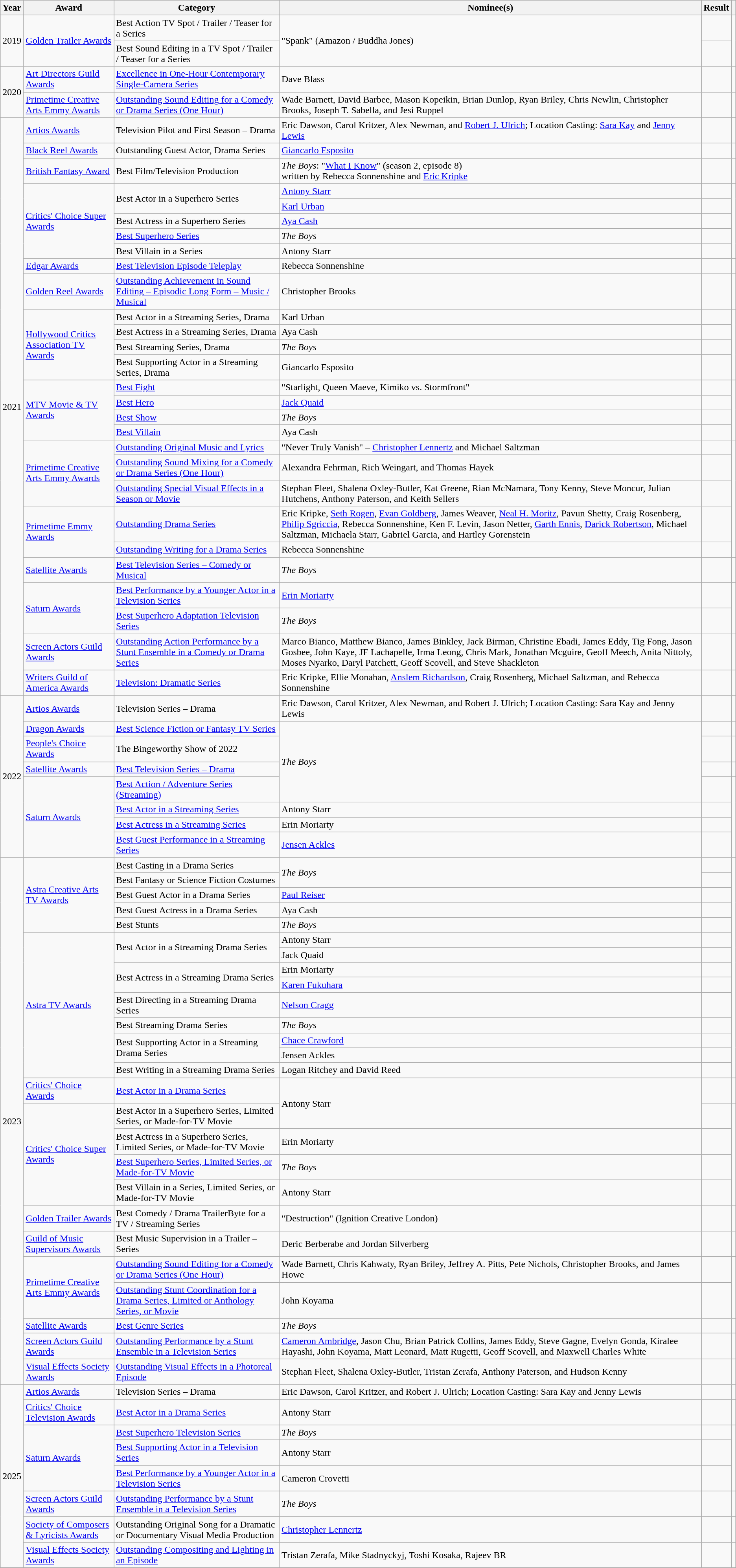<table class="wikitable sortable">
<tr>
<th>Year</th>
<th>Award</th>
<th>Category</th>
<th>Nominee(s)</th>
<th>Result</th>
<th class="unsortable"></th>
</tr>
<tr>
<td style="text-align: center;" rowspan="2">2019</td>
<td rowspan="2"><a href='#'>Golden Trailer Awards</a></td>
<td>Best Action TV Spot / Trailer / Teaser for a Series</td>
<td rowspan="2">"Spank" (Amazon / Buddha Jones)</td>
<td></td>
<td rowspan="2" style="text-align:center;"></td>
</tr>
<tr>
<td>Best Sound Editing in a TV Spot / Trailer / Teaser for a Series</td>
<td></td>
</tr>
<tr>
<td style="text-align: center;" rowspan="2">2020</td>
<td><a href='#'>Art Directors Guild Awards</a></td>
<td><a href='#'>Excellence in One-Hour Contemporary Single-Camera Series</a></td>
<td>Dave Blass </td>
<td></td>
<td style="text-align: center;"></td>
</tr>
<tr>
<td><a href='#'>Primetime Creative Arts Emmy Awards</a></td>
<td><a href='#'>Outstanding Sound Editing for a Comedy or Drama Series (One Hour)</a></td>
<td data-sort-value="Barnett, Wade, David Barbee">Wade Barnett, David Barbee, Mason Kopeikin, Brian Dunlop, Ryan Briley, Chris Newlin, Christopher Brooks, Joseph T. Sabella, and Jesi Ruppel<br></td>
<td></td>
<td style="text-align: center;"></td>
</tr>
<tr>
<td style="text-align: center;" rowspan="28">2021</td>
<td><a href='#'>Artios Awards</a></td>
<td>Television Pilot and First Season – Drama</td>
<td>Eric Dawson, Carol Kritzer, Alex Newman, and <a href='#'>Robert J. Ulrich</a>; Location Casting: <a href='#'>Sara Kay</a> and <a href='#'>Jenny Lewis</a></td>
<td></td>
<td style="text-align: center;"></td>
</tr>
<tr>
<td><a href='#'>Black Reel Awards</a></td>
<td>Outstanding Guest Actor, Drama Series</td>
<td><a href='#'>Giancarlo Esposito</a></td>
<td></td>
<td style="text-align: center;"></td>
</tr>
<tr>
<td><a href='#'>British Fantasy Award</a></td>
<td>Best Film/Television Production</td>
<td><em>The Boys</em>: "<a href='#'>What I Know</a>" (season 2, episode 8)<br>written by Rebecca Sonnenshine and <a href='#'>Eric Kripke</a></td>
<td></td>
<td style="text-align: center;"></td>
</tr>
<tr>
<td rowspan="5"><a href='#'>Critics' Choice Super Awards</a></td>
<td rowspan="2">Best Actor in a Superhero Series</td>
<td data-sort-value="Starr, Anthony"><a href='#'>Antony Starr</a></td>
<td></td>
<td rowspan="5" style="text-align: center;"></td>
</tr>
<tr>
<td data-sort-value="Urban, Karl"><a href='#'>Karl Urban</a></td>
<td></td>
</tr>
<tr>
<td>Best Actress in a Superhero Series</td>
<td data-sort-value="Cash, Aya"><a href='#'>Aya Cash</a></td>
<td></td>
</tr>
<tr>
<td><a href='#'>Best Superhero Series</a></td>
<td data-sort-value="Boys, The"><em>The Boys</em></td>
<td></td>
</tr>
<tr>
<td>Best Villain in a Series</td>
<td data-sort-value="Starr, Anthony">Antony Starr</td>
<td></td>
</tr>
<tr>
<td><a href='#'>Edgar Awards</a></td>
<td><a href='#'>Best Television Episode Teleplay</a></td>
<td>Rebecca Sonnenshine </td>
<td></td>
<td style="text-align: center;"></td>
</tr>
<tr>
<td><a href='#'>Golden Reel Awards</a></td>
<td><a href='#'>Outstanding Achievement in Sound Editing – Episodic Long Form – Music / Musical</a></td>
<td data-sort-value="Brooks, Christopher">Christopher Brooks </td>
<td></td>
<td style="text-align: center;"></td>
</tr>
<tr>
<td rowspan="4"><a href='#'>Hollywood Critics Association TV Awards</a></td>
<td>Best Actor in a Streaming Series, Drama</td>
<td data-sort-value="Urban, Karl">Karl Urban</td>
<td></td>
<td rowspan="4" style="text-align:center;"></td>
</tr>
<tr>
<td>Best Actress in a Streaming Series, Drama</td>
<td data-sort-value="Cash, Aya">Aya Cash</td>
<td></td>
</tr>
<tr>
<td>Best Streaming Series, Drama</td>
<td data-sort-value="Boys, The"><em>The Boys</em></td>
<td></td>
</tr>
<tr>
<td>Best Supporting Actor in a Streaming Series, Drama</td>
<td data-sort-value="Esposito, Giancarlo">Giancarlo Esposito</td>
<td></td>
</tr>
<tr>
<td rowspan="4"><a href='#'>MTV Movie & TV Awards</a></td>
<td><a href='#'>Best Fight</a></td>
<td data-sort-value="Starlight, Queen Maeve, Kimiko vs. Stormfront">"Starlight, Queen Maeve, Kimiko vs. Stormfront"</td>
<td></td>
<td rowspan="4" style="text-align: center;"></td>
</tr>
<tr>
<td><a href='#'>Best Hero</a></td>
<td data-sort-value="Quaid, Jack"><a href='#'>Jack Quaid</a></td>
<td></td>
</tr>
<tr>
<td><a href='#'>Best Show</a></td>
<td data-sort-value="Boys, The"><em>The Boys</em></td>
<td></td>
</tr>
<tr>
<td><a href='#'>Best Villain</a></td>
<td data-sort-value="Cash, Aya">Aya Cash</td>
<td></td>
</tr>
<tr>
<td rowspan="3"><a href='#'>Primetime Creative Arts Emmy Awards</a></td>
<td><a href='#'>Outstanding Original Music and Lyrics</a></td>
<td data-sort-value="Never Truly Vanish">"Never Truly Vanish" – <a href='#'>Christopher Lennertz</a> and Michael Saltzman </td>
<td></td>
<td rowspan="5" style="text-align:center;"></td>
</tr>
<tr>
<td><a href='#'>Outstanding Sound Mixing for a Comedy or Drama Series (One Hour)</a></td>
<td data-sort-value="Fehrman, Alexandra, Rich Weingart">Alexandra Fehrman, Rich Weingart, and Thomas Hayek </td>
<td></td>
</tr>
<tr>
<td><a href='#'>Outstanding Special Visual Effects in a Season or Movie</a></td>
<td data-sort-value="Fleet, Stephan, Shalena Oxley-Butler">Stephan Fleet, Shalena Oxley-Butler, Kat Greene, Rian McNamara, Tony Kenny, Steve Moncur, Julian Hutchens, Anthony Paterson, and Keith Sellers</td>
<td></td>
</tr>
<tr>
<td rowspan="2"><a href='#'>Primetime Emmy Awards</a></td>
<td><a href='#'>Outstanding Drama Series</a></td>
<td data-sort-value="Kripke, Eric, Seth Rogen, Evan Goldberg">Eric Kripke, <a href='#'>Seth Rogen</a>, <a href='#'>Evan Goldberg</a>, James Weaver, <a href='#'>Neal H. Moritz</a>, Pavun Shetty, Craig Rosenberg, <a href='#'>Philip Sgriccia</a>, Rebecca Sonnenshine, Ken F. Levin, Jason Netter, <a href='#'>Garth Ennis</a>, <a href='#'>Darick Robertson</a>, Michael Saltzman, Michaela Starr, Gabriel Garcia, and Hartley Gorenstein</td>
<td></td>
</tr>
<tr>
<td><a href='#'>Outstanding Writing for a Drama Series</a></td>
<td data-sort-value="Sonnenshine, Rebecca">Rebecca Sonnenshine </td>
<td></td>
</tr>
<tr>
<td><a href='#'>Satellite Awards</a></td>
<td><a href='#'>Best Television Series – Comedy or Musical</a></td>
<td data-sort-value="Boys, The"><em>The Boys</em></td>
<td></td>
<td style="text-align: center;"></td>
</tr>
<tr>
<td rowspan="2"><a href='#'>Saturn Awards</a></td>
<td><a href='#'>Best Performance by a Younger Actor in a Television Series</a></td>
<td data-sort-value="Moriarty, Erin"><a href='#'>Erin Moriarty</a></td>
<td></td>
<td rowspan="2" style="text-align:center;"></td>
</tr>
<tr>
<td><a href='#'>Best Superhero Adaptation Television Series</a></td>
<td data-sort-value="Boys, The"><em>The Boys</em></td>
<td></td>
</tr>
<tr>
<td><a href='#'>Screen Actors Guild Awards</a></td>
<td><a href='#'>Outstanding Action Performance by a Stunt Ensemble in a Comedy or Drama Series</a></td>
<td>Marco Bianco, Matthew Bianco, James Binkley, Jack Birman, Christine Ebadi, James Eddy, Tig Fong, Jason Gosbee, John Kaye, JF Lachapelle, Irma Leong, Chris Mark, Jonathan Mcguire, Geoff Meech, Anita Nittoly, Moses Nyarko, Daryl Patchett, Geoff Scovell, and Steve Shackleton</td>
<td></td>
<td style="text-align: center;"></td>
</tr>
<tr>
<td><a href='#'>Writers Guild of America Awards</a></td>
<td><a href='#'>Television: Dramatic Series</a></td>
<td data-sort-value="Kripke, Eric, Ellie Monahan">Eric Kripke, Ellie Monahan, <a href='#'>Anslem Richardson</a>, Craig Rosenberg, Michael Saltzman, and Rebecca Sonnenshine</td>
<td></td>
<td style="text-align: center;"></td>
</tr>
<tr>
<td style="text-align: center;" rowspan="8">2022</td>
<td><a href='#'>Artios Awards</a></td>
<td>Television Series – Drama</td>
<td>Eric Dawson, Carol Kritzer, Alex Newman, and Robert J. Ulrich; Location Casting: Sara Kay and Jenny Lewis</td>
<td></td>
<td style="text-align: center;"></td>
</tr>
<tr>
<td><a href='#'>Dragon Awards</a></td>
<td><a href='#'>Best Science Fiction or Fantasy TV Series</a></td>
<td rowspan="4"><em>The Boys</em></td>
<td></td>
<td></td>
</tr>
<tr>
<td><a href='#'>People's Choice Awards</a></td>
<td>The Bingeworthy Show of 2022</td>
<td></td>
<td style="text-align: center;"></td>
</tr>
<tr>
<td><a href='#'>Satellite Awards</a></td>
<td><a href='#'>Best Television Series – Drama</a></td>
<td></td>
<td style="text-align: center;"></td>
</tr>
<tr>
<td rowspan="4"><a href='#'>Saturn Awards</a></td>
<td><a href='#'>Best Action / Adventure Series (Streaming)</a></td>
<td></td>
<td rowspan="4" style="text-align: center;"></td>
</tr>
<tr>
<td><a href='#'>Best Actor in a Streaming Series</a></td>
<td>Antony Starr</td>
<td></td>
</tr>
<tr>
<td><a href='#'>Best Actress in a Streaming Series</a></td>
<td>Erin Moriarty</td>
<td></td>
</tr>
<tr>
<td><a href='#'>Best Guest Performance in a Streaming Series</a></td>
<td><a href='#'>Jensen Ackles</a></td>
<td></td>
</tr>
<tr>
<td style="text-align: center;" rowspan="26">2023</td>
<td rowspan="5"><a href='#'>Astra Creative Arts TV Awards</a></td>
<td>Best Casting in a Drama Series</td>
<td rowspan="2"><em>The Boys</em></td>
<td></td>
<td rowspan="14" style="text-align: center;"></td>
</tr>
<tr>
<td>Best Fantasy or Science Fiction Costumes</td>
<td></td>
</tr>
<tr>
<td>Best Guest Actor in a Drama Series</td>
<td><a href='#'>Paul Reiser</a></td>
<td></td>
</tr>
<tr>
<td>Best Guest Actress in a Drama Series</td>
<td>Aya Cash</td>
<td></td>
</tr>
<tr>
<td>Best Stunts</td>
<td><em>The Boys</em></td>
<td></td>
</tr>
<tr>
<td rowspan="9"><a href='#'>Astra TV Awards</a></td>
<td rowspan="2">Best Actor in a Streaming Drama Series</td>
<td>Antony Starr</td>
<td></td>
</tr>
<tr>
<td>Jack Quaid</td>
<td></td>
</tr>
<tr>
<td rowspan="2">Best Actress in a Streaming Drama Series</td>
<td>Erin Moriarty</td>
<td></td>
</tr>
<tr>
<td><a href='#'>Karen Fukuhara</a></td>
<td></td>
</tr>
<tr>
<td>Best Directing in a Streaming Drama Series</td>
<td><a href='#'>Nelson Cragg</a> </td>
<td></td>
</tr>
<tr>
<td>Best Streaming Drama Series</td>
<td data-sort-value="Boys, The"><em>The Boys</em></td>
<td></td>
</tr>
<tr>
<td rowspan="2">Best Supporting Actor in a Streaming Drama Series</td>
<td><a href='#'>Chace Crawford</a></td>
<td></td>
</tr>
<tr>
<td>Jensen Ackles</td>
<td></td>
</tr>
<tr>
<td>Best Writing in a Streaming Drama Series</td>
<td>Logan Ritchey and David Reed </td>
<td></td>
</tr>
<tr>
<td><a href='#'>Critics' Choice Awards</a></td>
<td><a href='#'>Best Actor in a Drama Series</a></td>
<td rowspan="2">Antony Starr</td>
<td></td>
<td style="text-align: center;"></td>
</tr>
<tr>
<td rowspan="4"><a href='#'>Critics' Choice Super Awards</a></td>
<td>Best Actor in a Superhero Series, Limited Series, or Made-for-TV Movie</td>
<td></td>
<td rowspan="4" style="text-align: center;"></td>
</tr>
<tr>
<td>Best Actress in a Superhero Series, Limited Series, or Made-for-TV Movie</td>
<td>Erin Moriarty</td>
<td></td>
</tr>
<tr>
<td><a href='#'>Best Superhero Series, Limited Series, or Made-for-TV Movie</a></td>
<td data-sort-value="Boys, The"><em>The Boys</em></td>
<td></td>
</tr>
<tr>
<td>Best Villain in a Series, Limited Series, or Made-for-TV Movie</td>
<td>Antony Starr</td>
<td></td>
</tr>
<tr>
<td><a href='#'>Golden Trailer Awards</a></td>
<td>Best Comedy / Drama TrailerByte for a TV / Streaming Series</td>
<td>"Destruction" (Ignition Creative London)</td>
<td></td>
<td style="text-align:center;"></td>
</tr>
<tr>
<td><a href='#'>Guild of Music Supervisors Awards</a></td>
<td>Best Music Supervision in a Trailer – Series</td>
<td>Deric Berberabe and Jordan Silverberg </td>
<td></td>
<td style="text-align: center;"></td>
</tr>
<tr>
<td rowspan="2"><a href='#'>Primetime Creative Arts Emmy Awards</a></td>
<td><a href='#'>Outstanding Sound Editing for a Comedy or Drama Series (One Hour)</a></td>
<td>Wade Barnett, Chris Kahwaty, Ryan Briley, Jeffrey A. Pitts, Pete Nichols, Christopher Brooks, and James Howe </td>
<td></td>
<td rowspan="2" style="text-align: center;"></td>
</tr>
<tr>
<td><a href='#'>Outstanding Stunt Coordination for a Drama Series, Limited or Anthology Series, or Movie</a></td>
<td>John Koyama</td>
<td></td>
</tr>
<tr>
<td><a href='#'>Satellite Awards</a></td>
<td><a href='#'>Best Genre Series</a></td>
<td data-sort-value="Boys, The"><em>The Boys</em></td>
<td></td>
<td style="text-align: center;"></td>
</tr>
<tr>
<td><a href='#'>Screen Actors Guild Awards</a></td>
<td><a href='#'>Outstanding Performance by a Stunt Ensemble in a Television Series</a></td>
<td><a href='#'>Cameron Ambridge</a>, Jason Chu, Brian Patrick Collins, James Eddy, Steve Gagne, Evelyn Gonda, Kiralee Hayashi, John Koyama, Matt Leonard, Matt Rugetti, Geoff Scovell, and Maxwell Charles White</td>
<td></td>
<td style="text-align: center;"></td>
</tr>
<tr>
<td><a href='#'>Visual Effects Society Awards</a></td>
<td><a href='#'>Outstanding Visual Effects in a Photoreal Episode</a></td>
<td>Stephan Fleet, Shalena Oxley-Butler, Tristan Zerafa, Anthony Paterson, and Hudson Kenny </td>
<td></td>
<td style="text-align: center;"></td>
</tr>
<tr>
<td style="text-align: center;" rowspan="8">2025</td>
<td><a href='#'>Artios Awards</a></td>
<td>Television Series – Drama</td>
<td>Eric Dawson, Carol Kritzer, and Robert J. Ulrich; Location Casting: Sara Kay and Jenny Lewis</td>
<td></td>
<td style="text-align: center;"></td>
</tr>
<tr>
<td><a href='#'>Critics' Choice Television Awards</a></td>
<td><a href='#'>Best Actor in a Drama Series</a></td>
<td>Antony Starr</td>
<td></td>
<td align="center" rowspan="1"></td>
</tr>
<tr>
<td rowspan="3"><a href='#'>Saturn Awards</a></td>
<td><a href='#'>Best Superhero Television Series</a></td>
<td><em>The Boys</em></td>
<td></td>
<td align="center" rowspan="3"></td>
</tr>
<tr>
<td><a href='#'>Best Supporting Actor in a Television Series</a></td>
<td>Antony Starr</td>
<td></td>
</tr>
<tr>
<td><a href='#'>Best Performance by a Younger Actor in a Television Series</a></td>
<td>Cameron Crovetti</td>
<td></td>
</tr>
<tr>
<td><a href='#'>Screen Actors Guild Awards</a></td>
<td><a href='#'>Outstanding Performance by a Stunt Ensemble in a Television Series</a></td>
<td><em>The Boys</em></td>
<td></td>
<td align="center"></td>
</tr>
<tr>
<td><a href='#'>Society of Composers & Lyricists Awards</a></td>
<td>Outstanding Original Song for a Dramatic or Documentary Visual Media Production</td>
<td><a href='#'>Christopher Lennertz</a> </td>
<td></td>
<td align="center"></td>
</tr>
<tr>
<td><a href='#'>Visual Effects Society Awards</a></td>
<td><a href='#'>Outstanding Compositing and Lighting in an Episode</a></td>
<td>Tristan Zerafa, Mike Stadnyckyj, Toshi Kosaka, Rajeev BR </td>
<td></td>
<td align="center"></td>
</tr>
<tr>
</tr>
</table>
